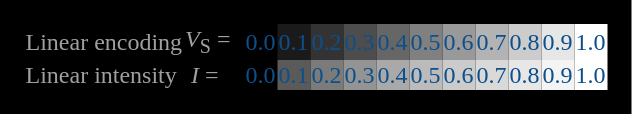<table style="background: #000000; color: gray; padding: 1em; margin: 0 2em 0 2em; border-spacing: 0px;">
<tr>
<td style="color: #A0A0A0;">Linear encoding</td>
<td style="color: #A0A0A0;"><em>V</em><sub>S</sub> =  </td>
<td style="background: #000000; color: #0D4F8B;">0.0</td>
<td style="background: #1A1A1A; color: #0D4F8B;">0.1</td>
<td style="background: #333333; color: #0D4F8B;">0.2</td>
<td style="background: #4D4D4D; color: #0D4F8B;">0.3</td>
<td style="background: #666666; color: #0D4F8B;">0.4</td>
<td style="background: #808080; color: #0D4F8B;">0.5</td>
<td style="background: #999999; color: #0D4F8B;">0.6</td>
<td style="background: #B3B3B3; color: #0D4F8B;">0.7</td>
<td style="background: #CCCCCC; color: #0D4F8B;">0.8</td>
<td style="background: #E6E6E6; color: #0D4F8B;">0.9</td>
<td style="background: #FFFFFF; color: #0D4F8B;">1.0</td>
</tr>
<tr>
<td style="color: #A0A0A0;">Linear intensity</td>
<td style="color: #A0A0A0;"> <em>I</em> = </td>
<td style="background: #000000; color: #0D4F8B;">0.0</td>
<td style="background: #5A5A5A; color: #0D4F8B;">0.1</td>
<td style="background: #7B7B7B; color: #0D4F8B;">0.2</td>
<td style="background: #949494; color: #0D4F8B;">0.3</td>
<td style="background: #A9A9A9; color: #0D4F8B;">0.4</td>
<td style="background: #BBBBBB; color: #0D4F8B;">0.5</td>
<td style="background: #CBCBCB; color: #0D4F8B;">0.6</td>
<td style="background: #D9D9D9; color: #0D4F8B;">0.7</td>
<td style="background: #E7E7E7; color: #0D4F8B;">0.8</td>
<td style="background: #F4F4F4; color: #0D4F8B;">0.9</td>
<td style="background: #FFFFFF; color: #0D4F8B;">1.0</td>
</tr>
</table>
